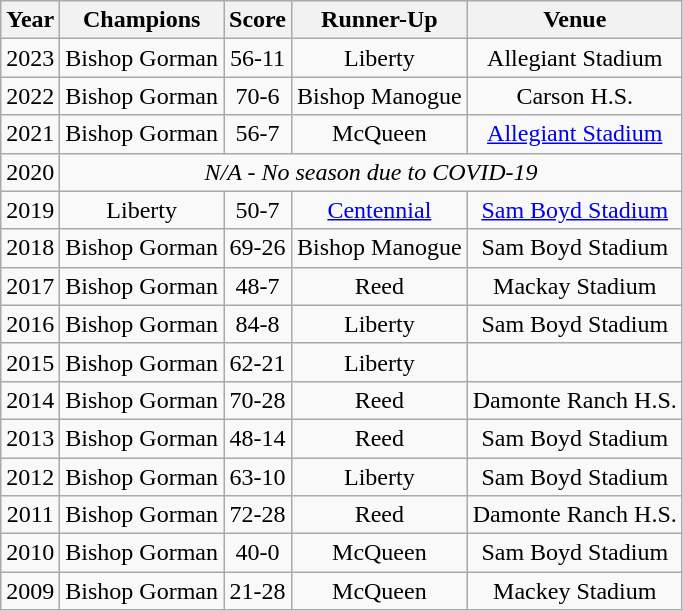<table class="wikitable" style="text-align:center">
<tr>
<th>Year</th>
<th>Champions</th>
<th>Score</th>
<th>Runner-Up</th>
<th>Venue</th>
</tr>
<tr>
<td>2023</td>
<td>Bishop Gorman</td>
<td>56-11</td>
<td>Liberty</td>
<td>Allegiant Stadium</td>
</tr>
<tr>
<td>2022</td>
<td>Bishop Gorman</td>
<td>70-6</td>
<td>Bishop Manogue</td>
<td>Carson H.S.</td>
</tr>
<tr>
<td>2021</td>
<td>Bishop Gorman</td>
<td>56-7</td>
<td>McQueen</td>
<td><a href='#'>Allegiant Stadium</a></td>
</tr>
<tr>
<td>2020</td>
<td colspan="4"><em>N/A - No season due to COVID-19</em></td>
</tr>
<tr>
<td>2019</td>
<td>Liberty</td>
<td>50-7</td>
<td><a href='#'>Centennial</a></td>
<td><a href='#'>Sam Boyd Stadium</a></td>
</tr>
<tr>
<td>2018</td>
<td>Bishop Gorman</td>
<td>69-26</td>
<td>Bishop Manogue</td>
<td>Sam Boyd Stadium</td>
</tr>
<tr>
<td>2017</td>
<td>Bishop Gorman</td>
<td>48-7</td>
<td>Reed</td>
<td>Mackay Stadium</td>
</tr>
<tr>
<td>2016</td>
<td>Bishop Gorman</td>
<td>84-8</td>
<td>Liberty</td>
<td>Sam Boyd Stadium</td>
</tr>
<tr>
<td>2015</td>
<td>Bishop Gorman</td>
<td>62-21</td>
<td>Liberty</td>
<td></td>
</tr>
<tr>
<td>2014</td>
<td>Bishop Gorman</td>
<td>70-28</td>
<td>Reed</td>
<td>Damonte Ranch H.S.</td>
</tr>
<tr>
<td>2013</td>
<td>Bishop Gorman</td>
<td>48-14</td>
<td>Reed</td>
<td>Sam Boyd Stadium</td>
</tr>
<tr>
<td>2012</td>
<td>Bishop Gorman</td>
<td>63-10</td>
<td>Liberty</td>
<td>Sam Boyd Stadium</td>
</tr>
<tr>
<td>2011</td>
<td>Bishop Gorman</td>
<td>72-28</td>
<td>Reed</td>
<td>Damonte Ranch H.S.</td>
</tr>
<tr>
<td>2010</td>
<td>Bishop Gorman</td>
<td>40-0</td>
<td>McQueen</td>
<td>Sam Boyd Stadium</td>
</tr>
<tr>
<td>2009</td>
<td>Bishop Gorman</td>
<td>21-28</td>
<td>McQueen</td>
<td>Mackey Stadium</td>
</tr>
</table>
